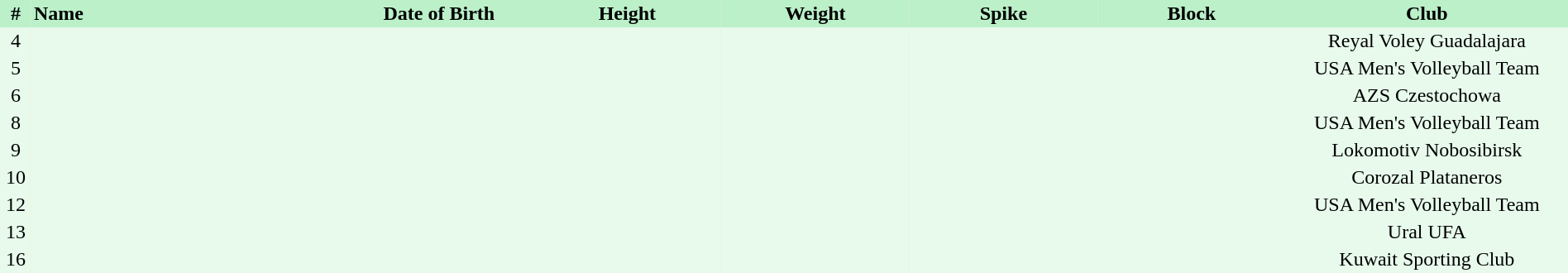<table border=0 cellpadding=2 cellspacing=0  |- bgcolor=#FFECCE style=text-align:center; font-size:90%; width=100%>
<tr bgcolor=#BBF0C9>
<th width=2%>#</th>
<th align=left width=20%>Name</th>
<th width=12%>Date of Birth</th>
<th width=12%>Height</th>
<th width=12%>Weight</th>
<th width=12%>Spike</th>
<th width=12%>Block</th>
<th width=20%>Club</th>
</tr>
<tr bgcolor=#E7FAEC>
<td>4</td>
<td align=left></td>
<td align=right></td>
<td></td>
<td></td>
<td></td>
<td></td>
<td>Reyal Voley Guadalajara</td>
</tr>
<tr bgcolor=#E7FAEC>
<td>5</td>
<td align=left></td>
<td align=right></td>
<td></td>
<td></td>
<td></td>
<td></td>
<td>USA Men's Volleyball Team</td>
</tr>
<tr bgcolor=#E7FAEC>
<td>6</td>
<td align=left></td>
<td align=right></td>
<td></td>
<td></td>
<td></td>
<td></td>
<td>AZS Czestochowa</td>
</tr>
<tr bgcolor=#E7FAEC>
<td>8</td>
<td align=left></td>
<td align=right></td>
<td></td>
<td></td>
<td></td>
<td></td>
<td>USA Men's Volleyball Team</td>
</tr>
<tr bgcolor=#E7FAEC>
<td>9</td>
<td align=left></td>
<td align=right></td>
<td></td>
<td></td>
<td></td>
<td></td>
<td>Lokomotiv Nobosibirsk</td>
</tr>
<tr bgcolor=#E7FAEC>
<td>10</td>
<td align=left></td>
<td align=right></td>
<td></td>
<td></td>
<td></td>
<td></td>
<td>Corozal Plataneros</td>
</tr>
<tr bgcolor=#E7FAEC>
<td>12</td>
<td align=left></td>
<td align=right></td>
<td></td>
<td></td>
<td></td>
<td></td>
<td>USA Men's Volleyball Team</td>
</tr>
<tr bgcolor=#E7FAEC>
<td>13</td>
<td align=left></td>
<td align=right></td>
<td></td>
<td></td>
<td></td>
<td></td>
<td>Ural UFA</td>
</tr>
<tr bgcolor=#E7FAEC>
<td>16</td>
<td align=left></td>
<td align=right></td>
<td></td>
<td></td>
<td></td>
<td></td>
<td>Kuwait Sporting Club</td>
</tr>
</table>
